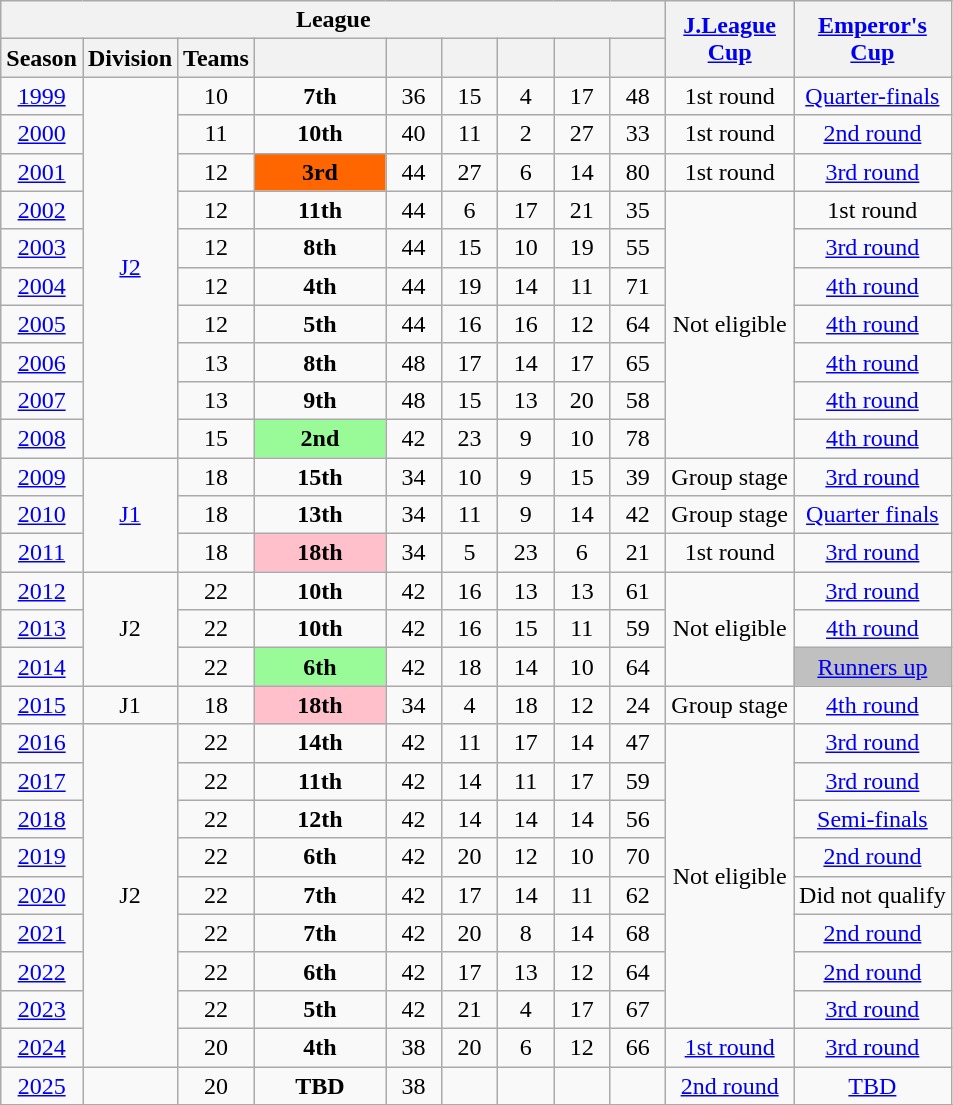<table class=wikitable style="text-align: center;">
<tr>
<th colspan="9">League</th>
<th rowspan="2"><a href='#'>J.League<br>Cup</a></th>
<th rowspan="2"><a href='#'>Emperor's<br>Cup</a></th>
</tr>
<tr>
<th>Season</th>
<th>Division</th>
<th>Teams</th>
<th width="80"></th>
<th width="30"></th>
<th width="30"></th>
<th width="30"></th>
<th width="30"></th>
<th width="30"></th>
</tr>
<tr>
<td><a href='#'>1999</a></td>
<td rowspan=10><a href='#'>J2</a></td>
<td>10</td>
<td><strong>7th</strong></td>
<td>36</td>
<td>15</td>
<td>4</td>
<td>17</td>
<td>48</td>
<td>1st round</td>
<td><a href='#'>Quarter-finals</a></td>
</tr>
<tr>
<td><a href='#'>2000</a></td>
<td>11</td>
<td><strong>10th</strong></td>
<td>40</td>
<td>11</td>
<td>2</td>
<td>27</td>
<td>33</td>
<td>1st round</td>
<td><a href='#'>2nd round</a></td>
</tr>
<tr>
<td><a href='#'>2001</a></td>
<td>12</td>
<td bgcolor=ff6600><strong>3rd</strong></td>
<td>44</td>
<td>27</td>
<td>6</td>
<td>14</td>
<td>80</td>
<td>1st round</td>
<td><a href='#'>3rd round</a></td>
</tr>
<tr>
<td><a href='#'>2002</a></td>
<td>12</td>
<td><strong>11th</strong></td>
<td>44</td>
<td>6</td>
<td>17</td>
<td>21</td>
<td>35</td>
<td rowspan="7">Not eligible</td>
<td>1st round</td>
</tr>
<tr>
<td><a href='#'>2003</a></td>
<td>12</td>
<td><strong>8th</strong></td>
<td>44</td>
<td>15</td>
<td>10</td>
<td>19</td>
<td>55</td>
<td><a href='#'>3rd round</a></td>
</tr>
<tr>
<td><a href='#'>2004</a></td>
<td>12</td>
<td><strong>4th</strong></td>
<td>44</td>
<td>19</td>
<td>14</td>
<td>11</td>
<td>71</td>
<td><a href='#'>4th round</a></td>
</tr>
<tr>
<td><a href='#'>2005</a></td>
<td>12</td>
<td><strong>5th</strong></td>
<td>44</td>
<td>16</td>
<td>16</td>
<td>12</td>
<td>64</td>
<td><a href='#'>4th round</a></td>
</tr>
<tr>
<td><a href='#'>2006</a></td>
<td>13</td>
<td><strong>8th</strong></td>
<td>48</td>
<td>17</td>
<td>14</td>
<td>17</td>
<td>65</td>
<td><a href='#'>4th round</a></td>
</tr>
<tr>
<td><a href='#'>2007</a></td>
<td>13</td>
<td><strong>9th</strong></td>
<td>48</td>
<td>15</td>
<td>13</td>
<td>20</td>
<td>58</td>
<td><a href='#'>4th round</a></td>
</tr>
<tr>
<td><a href='#'>2008</a></td>
<td>15</td>
<td bgcolor=palegreen><strong>2nd</strong></td>
<td>42</td>
<td>23</td>
<td>9</td>
<td>10</td>
<td>78</td>
<td><a href='#'>4th round</a></td>
</tr>
<tr>
<td><a href='#'>2009</a></td>
<td rowspan=3><a href='#'>J1</a></td>
<td>18</td>
<td><strong>15th</strong></td>
<td>34</td>
<td>10</td>
<td>9</td>
<td>15</td>
<td>39</td>
<td>Group stage</td>
<td><a href='#'>3rd round</a></td>
</tr>
<tr>
<td><a href='#'>2010</a></td>
<td>18</td>
<td><strong>13th</strong></td>
<td>34</td>
<td>11</td>
<td>9</td>
<td>14</td>
<td>42</td>
<td>Group stage</td>
<td><a href='#'>Quarter finals</a></td>
</tr>
<tr>
<td><a href='#'>2011</a></td>
<td>18</td>
<td bgcolor=pink><strong>18th</strong></td>
<td>34</td>
<td>5</td>
<td>23</td>
<td>6</td>
<td>21</td>
<td>1st round</td>
<td><a href='#'>3rd round</a></td>
</tr>
<tr>
<td><a href='#'>2012</a></td>
<td rowspan=3>J2</td>
<td>22</td>
<td><strong>10th</strong></td>
<td>42</td>
<td>16</td>
<td>13</td>
<td>13</td>
<td>61</td>
<td rowspan="3">Not eligible</td>
<td><a href='#'>3rd round</a></td>
</tr>
<tr>
<td><a href='#'>2013</a></td>
<td>22</td>
<td><strong>10th</strong></td>
<td>42</td>
<td>16</td>
<td>15</td>
<td>11</td>
<td>59</td>
<td><a href='#'>4th round</a></td>
</tr>
<tr>
<td><a href='#'>2014</a></td>
<td>22</td>
<td bgcolor=palegreen><strong>6th</strong></td>
<td>42</td>
<td>18</td>
<td>14</td>
<td>10</td>
<td>64</td>
<td bgcolor=silver><a href='#'>Runners up</a></td>
</tr>
<tr>
<td><a href='#'>2015</a></td>
<td>J1</td>
<td>18</td>
<td bgcolor=pink><strong>18th</strong></td>
<td>34</td>
<td>4</td>
<td>18</td>
<td>12</td>
<td>24</td>
<td>Group stage</td>
<td><a href='#'>4th round</a></td>
</tr>
<tr>
<td><a href='#'>2016</a></td>
<td rowspan="9">J2</td>
<td>22</td>
<td><strong>14th</strong></td>
<td>42</td>
<td>11</td>
<td>17</td>
<td>14</td>
<td>47</td>
<td rowspan="8">Not eligible</td>
<td><a href='#'>3rd round</a></td>
</tr>
<tr>
<td><a href='#'>2017</a></td>
<td>22</td>
<td><strong>11th</strong></td>
<td>42</td>
<td>14</td>
<td>11</td>
<td>17</td>
<td>59</td>
<td><a href='#'>3rd round</a></td>
</tr>
<tr>
<td><a href='#'>2018</a></td>
<td>22</td>
<td><strong>12th</strong></td>
<td>42</td>
<td>14</td>
<td>14</td>
<td>14</td>
<td>56</td>
<td><a href='#'>Semi-finals</a></td>
</tr>
<tr>
<td><a href='#'>2019</a></td>
<td>22</td>
<td><strong>6th</strong></td>
<td>42</td>
<td>20</td>
<td>12</td>
<td>10</td>
<td>70</td>
<td><a href='#'>2nd round</a></td>
</tr>
<tr>
<td><a href='#'>2020</a></td>
<td>22</td>
<td><strong>7th</strong></td>
<td>42</td>
<td>17</td>
<td>14</td>
<td>11</td>
<td>62</td>
<td>Did not qualify</td>
</tr>
<tr>
<td><a href='#'>2021</a></td>
<td>22</td>
<td><strong>7th</strong></td>
<td>42</td>
<td>20</td>
<td>8</td>
<td>14</td>
<td>68</td>
<td><a href='#'>2nd round</a></td>
</tr>
<tr>
<td><a href='#'>2022</a></td>
<td>22</td>
<td><strong>6th</strong></td>
<td>42</td>
<td>17</td>
<td>13</td>
<td>12</td>
<td>64</td>
<td><a href='#'>2nd round</a></td>
</tr>
<tr>
<td><a href='#'>2023</a></td>
<td>22</td>
<td><strong>5th</strong></td>
<td>42</td>
<td>21</td>
<td>4</td>
<td>17</td>
<td>67</td>
<td><a href='#'>3rd round</a></td>
</tr>
<tr>
<td><a href='#'>2024</a></td>
<td>20</td>
<td><strong>4th</strong></td>
<td>38</td>
<td>20</td>
<td>6</td>
<td>12</td>
<td>66</td>
<td><a href='#'>1st round</a></td>
<td><a href='#'>3rd round</a></td>
</tr>
<tr>
<td><a href='#'>2025</a></td>
<td></td>
<td>20</td>
<td><strong>TBD</strong></td>
<td>38</td>
<td></td>
<td></td>
<td></td>
<td></td>
<td><a href='#'>2nd round</a></td>
<td><a href='#'>TBD</a></td>
</tr>
<tr>
</tr>
</table>
